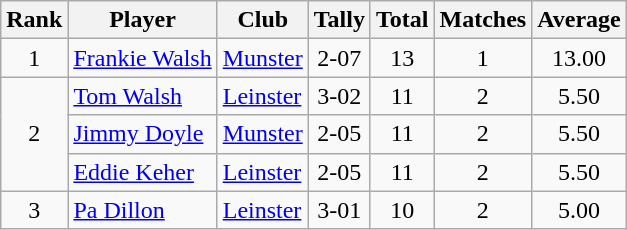<table class="wikitable">
<tr>
<th>Rank</th>
<th>Player</th>
<th>Club</th>
<th>Tally</th>
<th>Total</th>
<th>Matches</th>
<th>Average</th>
</tr>
<tr>
<td rowspan=1 align=center>1</td>
<td><a href='#'>Frankie Walsh</a></td>
<td><a href='#'>Munster</a></td>
<td align=center>2-07</td>
<td align=center>13</td>
<td align=center>1</td>
<td align=center>13.00</td>
</tr>
<tr>
<td rowspan=3 align=center>2</td>
<td><a href='#'>Tom Walsh</a></td>
<td><a href='#'>Leinster</a></td>
<td align=center>3-02</td>
<td align=center>11</td>
<td align=center>2</td>
<td align=center>5.50</td>
</tr>
<tr>
<td><a href='#'>Jimmy Doyle</a></td>
<td><a href='#'>Munster</a></td>
<td align=center>2-05</td>
<td align=center>11</td>
<td align=center>2</td>
<td align=center>5.50</td>
</tr>
<tr>
<td><a href='#'>Eddie Keher</a></td>
<td><a href='#'>Leinster</a></td>
<td align=center>2-05</td>
<td align=center>11</td>
<td align=center>2</td>
<td align=center>5.50</td>
</tr>
<tr>
<td rowspan=1 align=center>3</td>
<td><a href='#'>Pa Dillon</a></td>
<td><a href='#'>Leinster</a></td>
<td align=center>3-01</td>
<td align=center>10</td>
<td align=center>2</td>
<td align=center>5.00</td>
</tr>
</table>
